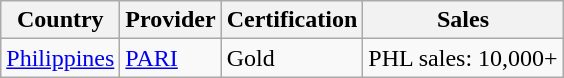<table class="wikitable">
<tr>
<th>Country</th>
<th>Provider</th>
<th>Certification</th>
<th>Sales</th>
</tr>
<tr>
<td> <a href='#'>Philippines</a></td>
<td><a href='#'>PARI</a></td>
<td>Gold</td>
<td>PHL sales: 10,000+</td>
</tr>
</table>
